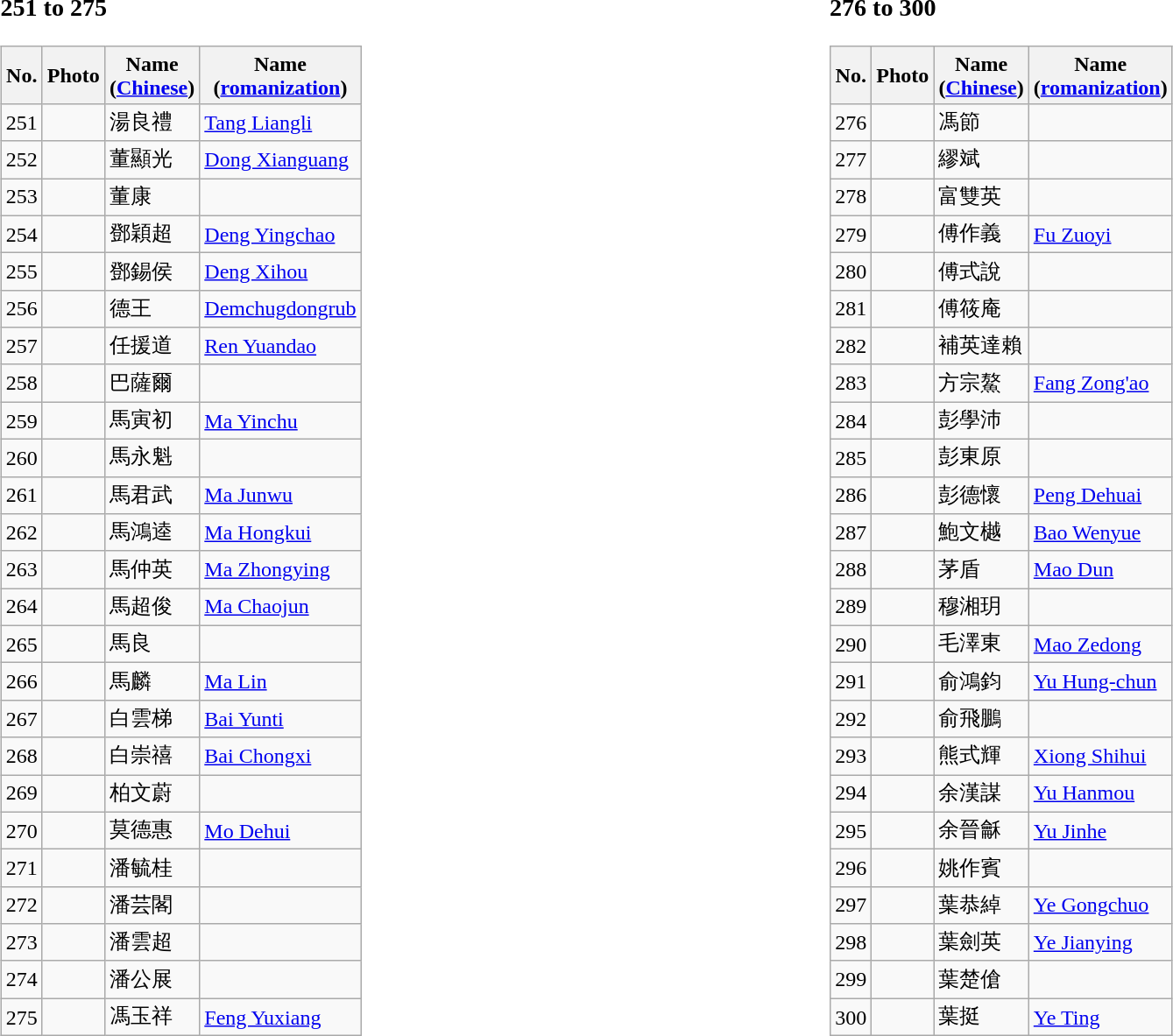<table style="width:100%;">
<tr>
<td style="text-align:left; width:50%; vertical-align:top;"><br><h3>251 to 275</h3><table class="wikitable">
<tr>
<th>No.</th>
<th>Photo</th>
<th>Name<br>(<a href='#'>Chinese</a>)</th>
<th>Name<br>(<a href='#'>romanization</a>)</th>
</tr>
<tr>
<td>251</td>
<td></td>
<td>湯良禮</td>
<td><a href='#'>Tang Liangli</a></td>
</tr>
<tr>
<td>252</td>
<td></td>
<td>董顯光</td>
<td><a href='#'>Dong Xianguang</a></td>
</tr>
<tr>
<td>253</td>
<td></td>
<td>董康</td>
<td></td>
</tr>
<tr>
<td>254</td>
<td></td>
<td>鄧穎超</td>
<td><a href='#'>Deng Yingchao</a></td>
</tr>
<tr>
<td>255</td>
<td></td>
<td>鄧錫侯</td>
<td><a href='#'>Deng Xihou</a></td>
</tr>
<tr>
<td>256</td>
<td></td>
<td>德王</td>
<td><a href='#'>Demchugdongrub</a></td>
</tr>
<tr>
<td>257</td>
<td></td>
<td>任援道</td>
<td><a href='#'>Ren Yuandao</a></td>
</tr>
<tr>
<td>258</td>
<td></td>
<td>巴薩爾</td>
<td></td>
</tr>
<tr>
<td>259</td>
<td></td>
<td>馬寅初</td>
<td><a href='#'>Ma Yinchu</a></td>
</tr>
<tr>
<td>260</td>
<td></td>
<td>馬永魁</td>
<td></td>
</tr>
<tr>
<td>261</td>
<td></td>
<td>馬君武</td>
<td><a href='#'>Ma Junwu</a></td>
</tr>
<tr>
<td>262</td>
<td></td>
<td>馬鴻逵</td>
<td><a href='#'>Ma Hongkui</a></td>
</tr>
<tr>
<td>263</td>
<td></td>
<td>馬仲英</td>
<td><a href='#'>Ma Zhongying</a></td>
</tr>
<tr>
<td>264</td>
<td></td>
<td>馬超俊</td>
<td><a href='#'>Ma Chaojun</a></td>
</tr>
<tr>
<td>265</td>
<td></td>
<td>馬良</td>
<td></td>
</tr>
<tr>
<td>266</td>
<td></td>
<td>馬麟</td>
<td><a href='#'>Ma Lin</a></td>
</tr>
<tr>
<td>267</td>
<td></td>
<td>白雲梯</td>
<td><a href='#'>Bai Yunti</a></td>
</tr>
<tr>
<td>268</td>
<td></td>
<td>白崇禧</td>
<td><a href='#'>Bai Chongxi</a></td>
</tr>
<tr>
<td>269</td>
<td></td>
<td>柏文蔚</td>
<td></td>
</tr>
<tr>
<td>270</td>
<td></td>
<td>莫德惠</td>
<td><a href='#'>Mo Dehui</a></td>
</tr>
<tr>
<td>271</td>
<td></td>
<td>潘毓桂</td>
<td></td>
</tr>
<tr>
<td>272</td>
<td></td>
<td>潘芸閣</td>
<td></td>
</tr>
<tr>
<td>273</td>
<td></td>
<td>潘雲超</td>
<td></td>
</tr>
<tr>
<td>274</td>
<td></td>
<td>潘公展</td>
<td></td>
</tr>
<tr>
<td>275</td>
<td></td>
<td>馮玉祥</td>
<td><a href='#'>Feng Yuxiang</a></td>
</tr>
</table>
</td>
<td style="text-align:left; width:50%; vertical-align:top;"><br><h3>276 to 300</h3><table class="wikitable">
<tr>
<th>No.</th>
<th>Photo</th>
<th>Name<br>(<a href='#'>Chinese</a>)</th>
<th>Name<br>(<a href='#'>romanization</a>)</th>
</tr>
<tr>
<td>276</td>
<td></td>
<td>馮節</td>
<td></td>
</tr>
<tr>
<td>277</td>
<td></td>
<td>繆斌</td>
<td></td>
</tr>
<tr>
<td>278</td>
<td></td>
<td>富雙英</td>
<td></td>
</tr>
<tr>
<td>279</td>
<td></td>
<td>傅作義</td>
<td><a href='#'>Fu Zuoyi</a></td>
</tr>
<tr>
<td>280</td>
<td></td>
<td>傅式說</td>
<td></td>
</tr>
<tr>
<td>281</td>
<td></td>
<td>傅筱庵</td>
<td></td>
</tr>
<tr>
<td>282</td>
<td></td>
<td>補英達賴</td>
<td></td>
</tr>
<tr>
<td>283</td>
<td></td>
<td>方宗鰲</td>
<td><a href='#'>Fang Zong'ao</a></td>
</tr>
<tr>
<td>284</td>
<td></td>
<td>彭學沛</td>
<td></td>
</tr>
<tr>
<td>285</td>
<td></td>
<td>彭東原</td>
<td></td>
</tr>
<tr>
<td>286</td>
<td></td>
<td>彭德懷</td>
<td><a href='#'>Peng Dehuai</a></td>
</tr>
<tr>
<td>287</td>
<td></td>
<td>鮑文樾</td>
<td><a href='#'>Bao Wenyue</a></td>
</tr>
<tr>
<td>288</td>
<td></td>
<td>茅盾</td>
<td><a href='#'>Mao Dun</a></td>
</tr>
<tr>
<td>289</td>
<td></td>
<td>穆湘玥</td>
<td></td>
</tr>
<tr>
<td>290</td>
<td></td>
<td>毛澤東</td>
<td><a href='#'>Mao Zedong</a></td>
</tr>
<tr>
<td>291</td>
<td></td>
<td>俞鴻鈞</td>
<td><a href='#'>Yu Hung-chun</a></td>
</tr>
<tr>
<td>292</td>
<td></td>
<td>俞飛鵬</td>
<td></td>
</tr>
<tr>
<td>293</td>
<td></td>
<td>熊式輝</td>
<td><a href='#'>Xiong Shihui</a></td>
</tr>
<tr>
<td>294</td>
<td></td>
<td>余漢謀</td>
<td><a href='#'>Yu Hanmou</a></td>
</tr>
<tr>
<td>295</td>
<td></td>
<td>余晉龢</td>
<td><a href='#'>Yu Jinhe</a></td>
</tr>
<tr>
<td>296</td>
<td></td>
<td>姚作賓</td>
<td></td>
</tr>
<tr>
<td>297</td>
<td></td>
<td>葉恭綽</td>
<td><a href='#'>Ye Gongchuo</a></td>
</tr>
<tr>
<td>298</td>
<td></td>
<td>葉劍英</td>
<td><a href='#'>Ye Jianying</a></td>
</tr>
<tr>
<td>299</td>
<td></td>
<td>葉楚傖</td>
<td></td>
</tr>
<tr>
<td>300</td>
<td></td>
<td>葉挺</td>
<td><a href='#'>Ye Ting</a></td>
</tr>
</table>
</td>
</tr>
</table>
